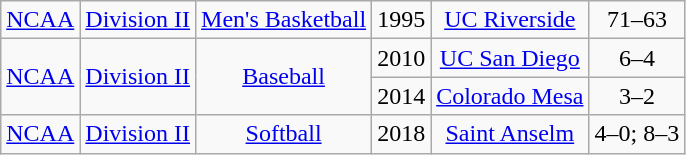<table class="wikitable" style="text-align:center">
<tr align="center">
<td><a href='#'>NCAA</a></td>
<td><a href='#'>Division II</a></td>
<td><a href='#'>Men's Basketball</a></td>
<td>1995</td>
<td><a href='#'>UC Riverside</a></td>
<td>71–63</td>
</tr>
<tr align="center">
<td rowspan="2"><a href='#'>NCAA</a></td>
<td rowspan="2"><a href='#'>Division II</a></td>
<td rowspan="2"><a href='#'>Baseball</a></td>
<td>2010</td>
<td><a href='#'>UC San Diego</a></td>
<td>6–4</td>
</tr>
<tr align="center">
<td>2014</td>
<td><a href='#'>Colorado Mesa</a></td>
<td>3–2</td>
</tr>
<tr align="center">
<td><a href='#'>NCAA</a></td>
<td><a href='#'>Division II</a></td>
<td><a href='#'>Softball</a></td>
<td>2018</td>
<td><a href='#'>Saint Anselm</a></td>
<td>4–0; 8–3</td>
</tr>
</table>
